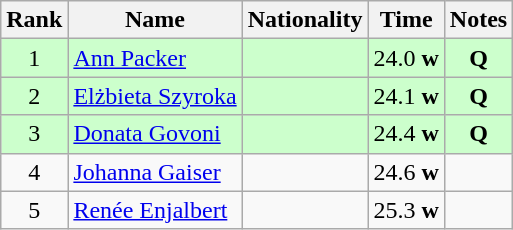<table class="wikitable sortable" style="text-align:center">
<tr>
<th>Rank</th>
<th>Name</th>
<th>Nationality</th>
<th>Time</th>
<th>Notes</th>
</tr>
<tr bgcolor=ccffcc>
<td>1</td>
<td align=left><a href='#'>Ann Packer</a></td>
<td align=left></td>
<td>24.0 <strong>w</strong></td>
<td><strong>Q</strong></td>
</tr>
<tr bgcolor=ccffcc>
<td>2</td>
<td align=left><a href='#'>Elżbieta Szyroka</a></td>
<td align=left></td>
<td>24.1 <strong>w</strong></td>
<td><strong>Q</strong></td>
</tr>
<tr bgcolor=ccffcc>
<td>3</td>
<td align=left><a href='#'>Donata Govoni</a></td>
<td align=left></td>
<td>24.4 <strong>w</strong></td>
<td><strong>Q</strong></td>
</tr>
<tr>
<td>4</td>
<td align=left><a href='#'>Johanna Gaiser</a></td>
<td align=left></td>
<td>24.6 <strong>w</strong></td>
<td></td>
</tr>
<tr>
<td>5</td>
<td align=left><a href='#'>Renée Enjalbert</a></td>
<td align=left></td>
<td>25.3 <strong>w</strong></td>
<td></td>
</tr>
</table>
